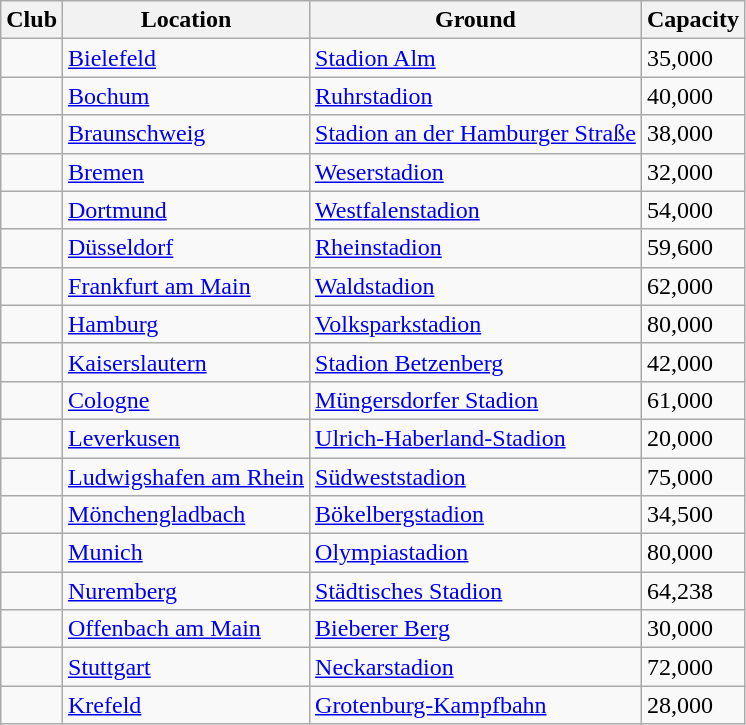<table class="wikitable sortable">
<tr>
<th>Club</th>
<th>Location</th>
<th>Ground</th>
<th>Capacity</th>
</tr>
<tr>
<td></td>
<td><a href='#'>Bielefeld</a></td>
<td><a href='#'>Stadion Alm</a></td>
<td>35,000</td>
</tr>
<tr>
<td></td>
<td><a href='#'>Bochum</a></td>
<td><a href='#'>Ruhrstadion</a></td>
<td>40,000</td>
</tr>
<tr>
<td></td>
<td><a href='#'>Braunschweig</a></td>
<td><a href='#'>Stadion an der Hamburger Straße</a></td>
<td>38,000</td>
</tr>
<tr>
<td></td>
<td><a href='#'>Bremen</a></td>
<td><a href='#'>Weserstadion</a></td>
<td>32,000</td>
</tr>
<tr>
<td></td>
<td><a href='#'>Dortmund</a></td>
<td><a href='#'>Westfalenstadion</a></td>
<td>54,000</td>
</tr>
<tr>
<td></td>
<td><a href='#'>Düsseldorf</a></td>
<td><a href='#'>Rheinstadion</a></td>
<td>59,600</td>
</tr>
<tr>
<td></td>
<td><a href='#'>Frankfurt am Main</a></td>
<td><a href='#'>Waldstadion</a></td>
<td>62,000</td>
</tr>
<tr>
<td></td>
<td><a href='#'>Hamburg</a></td>
<td><a href='#'>Volksparkstadion</a></td>
<td>80,000</td>
</tr>
<tr>
<td></td>
<td><a href='#'>Kaiserslautern</a></td>
<td><a href='#'>Stadion Betzenberg</a></td>
<td>42,000</td>
</tr>
<tr>
<td></td>
<td><a href='#'>Cologne</a></td>
<td><a href='#'>Müngersdorfer Stadion</a></td>
<td>61,000</td>
</tr>
<tr>
<td></td>
<td><a href='#'>Leverkusen</a></td>
<td><a href='#'>Ulrich-Haberland-Stadion</a></td>
<td>20,000</td>
</tr>
<tr>
<td></td>
<td><a href='#'>Ludwigshafen am Rhein</a></td>
<td><a href='#'>Südweststadion</a></td>
<td>75,000</td>
</tr>
<tr>
<td></td>
<td><a href='#'>Mönchengladbach</a></td>
<td><a href='#'>Bökelbergstadion</a></td>
<td>34,500</td>
</tr>
<tr>
<td></td>
<td><a href='#'>Munich</a></td>
<td><a href='#'>Olympiastadion</a></td>
<td>80,000</td>
</tr>
<tr>
<td></td>
<td><a href='#'>Nuremberg</a></td>
<td><a href='#'>Städtisches Stadion</a></td>
<td>64,238</td>
</tr>
<tr>
<td></td>
<td><a href='#'>Offenbach am Main</a></td>
<td><a href='#'>Bieberer Berg</a></td>
<td>30,000</td>
</tr>
<tr>
<td></td>
<td><a href='#'>Stuttgart</a></td>
<td><a href='#'>Neckarstadion</a></td>
<td>72,000</td>
</tr>
<tr>
<td></td>
<td><a href='#'>Krefeld</a></td>
<td><a href='#'>Grotenburg-Kampfbahn</a></td>
<td>28,000</td>
</tr>
</table>
